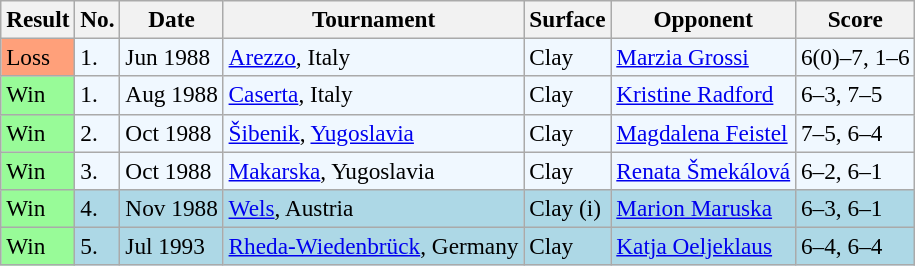<table class="sortable wikitable" style=font-size:97%>
<tr>
<th>Result</th>
<th>No.</th>
<th>Date</th>
<th>Tournament</th>
<th>Surface</th>
<th>Opponent</th>
<th>Score</th>
</tr>
<tr style="background:#f0f8ff;">
<td style="background:#ffa07a;">Loss</td>
<td>1.</td>
<td>Jun 1988</td>
<td><a href='#'>Arezzo</a>, Italy</td>
<td>Clay</td>
<td> <a href='#'>Marzia Grossi</a></td>
<td>6(0)–7, 1–6</td>
</tr>
<tr style="background:#f0f8ff;">
<td style="background:#98fb98;">Win</td>
<td>1.</td>
<td>Aug 1988</td>
<td><a href='#'>Caserta</a>, Italy</td>
<td>Clay</td>
<td> <a href='#'>Kristine Radford</a></td>
<td>6–3, 7–5</td>
</tr>
<tr style="background:#f0f8ff;">
<td style="background:#98fb98;">Win</td>
<td>2.</td>
<td>Oct 1988</td>
<td><a href='#'>Šibenik</a>, <a href='#'>Yugoslavia</a></td>
<td>Clay</td>
<td> <a href='#'>Magdalena Feistel</a></td>
<td>7–5, 6–4</td>
</tr>
<tr style="background:#f0f8ff;">
<td style="background:#98fb98;">Win</td>
<td>3.</td>
<td>Oct 1988</td>
<td><a href='#'>Makarska</a>, Yugoslavia</td>
<td>Clay</td>
<td> <a href='#'>Renata Šmekálová</a></td>
<td>6–2, 6–1</td>
</tr>
<tr style="background:lightblue;">
<td style="background:#98fb98;">Win</td>
<td>4.</td>
<td>Nov 1988</td>
<td><a href='#'>Wels</a>, Austria</td>
<td>Clay (i)</td>
<td> <a href='#'>Marion Maruska</a></td>
<td>6–3, 6–1</td>
</tr>
<tr style="background:lightblue;">
<td style="background:#98fb98;">Win</td>
<td>5.</td>
<td>Jul 1993</td>
<td><a href='#'>Rheda-Wiedenbrück</a>, Germany</td>
<td>Clay</td>
<td> <a href='#'>Katja Oeljeklaus</a></td>
<td>6–4, 6–4</td>
</tr>
</table>
